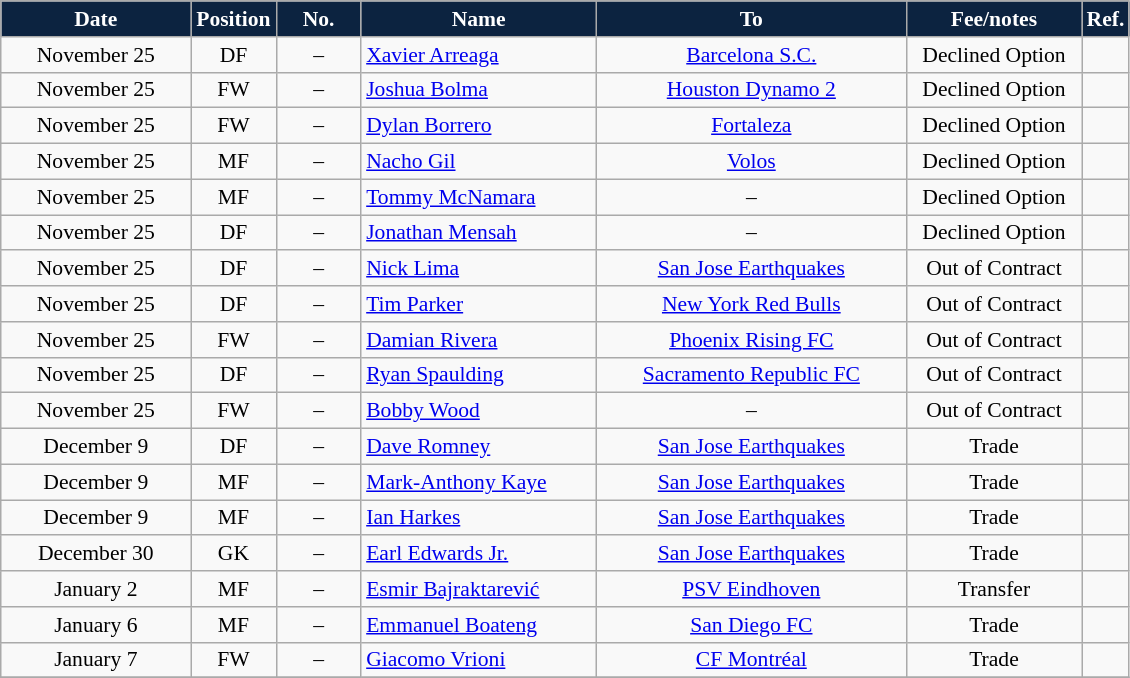<table class="wikitable" style="text-align:center; font-size:90%; ">
<tr>
<th style="background:#0C2340; color:#FFFFFF; width:120px;">Date</th>
<th style="background:#0C2340; color:#FFFFFF; width:50px;">Position</th>
<th style="background:#0C2340; color:#FFFFFF; width:50px;">No.</th>
<th style="background:#0C2340; color:#FFFFFF; width:150px;">Name</th>
<th style="background:#0C2340; color:#FFFFFF; width:200px;">To</th>
<th style="background:#0C2340; color:#FFFFFF; width:110px;">Fee/notes</th>
<th style="background:#0C2340; color:#FFFFFF; width:25px;">Ref.</th>
</tr>
<tr>
<td>November 25</td>
<td>DF</td>
<td>–</td>
<td align="left"> <a href='#'>Xavier Arreaga</a></td>
<td><a href='#'>Barcelona S.C.</a></td>
<td>Declined Option</td>
<td></td>
</tr>
<tr>
<td>November 25</td>
<td>FW</td>
<td>–</td>
<td align="left"> <a href='#'>Joshua Bolma</a></td>
<td><a href='#'>Houston Dynamo 2</a></td>
<td>Declined Option</td>
<td></td>
</tr>
<tr>
<td>November 25</td>
<td>FW</td>
<td>–</td>
<td align="left"> <a href='#'>Dylan Borrero</a></td>
<td> <a href='#'>Fortaleza</a></td>
<td>Declined Option</td>
<td></td>
</tr>
<tr>
<td>November 25</td>
<td>MF</td>
<td>–</td>
<td align="left"> <a href='#'>Nacho Gil</a></td>
<td> <a href='#'>Volos</a></td>
<td>Declined Option</td>
<td></td>
</tr>
<tr>
<td>November 25</td>
<td>MF</td>
<td>–</td>
<td align="left"> <a href='#'>Tommy McNamara</a></td>
<td>–</td>
<td>Declined Option</td>
<td></td>
</tr>
<tr>
<td>November 25</td>
<td>DF</td>
<td>–</td>
<td align="left"> <a href='#'>Jonathan Mensah</a></td>
<td>–</td>
<td>Declined Option</td>
<td></td>
</tr>
<tr>
<td>November 25</td>
<td>DF</td>
<td>–</td>
<td align="left"> <a href='#'>Nick Lima</a></td>
<td> <a href='#'>San Jose Earthquakes</a></td>
<td>Out of Contract</td>
<td></td>
</tr>
<tr>
<td>November 25</td>
<td>DF</td>
<td>–</td>
<td align="left"> <a href='#'>Tim Parker</a></td>
<td> <a href='#'>New York Red Bulls</a></td>
<td>Out of Contract</td>
<td></td>
</tr>
<tr>
<td>November 25</td>
<td>FW</td>
<td>–</td>
<td align="left"> <a href='#'>Damian Rivera</a></td>
<td> <a href='#'>Phoenix Rising FC</a></td>
<td>Out of Contract</td>
<td></td>
</tr>
<tr>
<td>November 25</td>
<td>DF</td>
<td>–</td>
<td align="left"> <a href='#'>Ryan Spaulding</a></td>
<td> <a href='#'>Sacramento Republic FC</a></td>
<td>Out of Contract</td>
<td></td>
</tr>
<tr>
<td>November 25</td>
<td>FW</td>
<td>–</td>
<td align="left"> <a href='#'>Bobby Wood</a></td>
<td>–</td>
<td>Out of Contract</td>
<td></td>
</tr>
<tr>
<td>December 9</td>
<td>DF</td>
<td>–</td>
<td align="left"> <a href='#'>Dave Romney</a></td>
<td> <a href='#'>San Jose Earthquakes</a></td>
<td>Trade</td>
<td></td>
</tr>
<tr>
<td>December 9</td>
<td>MF</td>
<td>–</td>
<td align="left"> <a href='#'>Mark-Anthony Kaye</a></td>
<td> <a href='#'>San Jose Earthquakes</a></td>
<td>Trade</td>
<td></td>
</tr>
<tr>
<td>December 9</td>
<td>MF</td>
<td>–</td>
<td align="left"> <a href='#'>Ian Harkes</a></td>
<td> <a href='#'>San Jose Earthquakes</a></td>
<td>Trade</td>
<td></td>
</tr>
<tr>
<td>December 30</td>
<td>GK</td>
<td>–</td>
<td align="left"> <a href='#'>Earl Edwards Jr.</a></td>
<td> <a href='#'>San Jose Earthquakes</a></td>
<td>Trade</td>
<td></td>
</tr>
<tr>
<td>January 2</td>
<td>MF</td>
<td>–</td>
<td align="left"> <a href='#'>Esmir Bajraktarević</a></td>
<td> <a href='#'>PSV Eindhoven</a></td>
<td>Transfer</td>
<td></td>
</tr>
<tr>
<td>January 6</td>
<td>MF</td>
<td>–</td>
<td align="left"> <a href='#'>Emmanuel Boateng</a></td>
<td> <a href='#'>San Diego FC</a></td>
<td>Trade</td>
<td></td>
</tr>
<tr>
<td>January 7</td>
<td>FW</td>
<td>–</td>
<td align="left"> <a href='#'>Giacomo Vrioni</a></td>
<td> <a href='#'>CF Montréal</a></td>
<td>Trade</td>
<td></td>
</tr>
<tr>
</tr>
</table>
